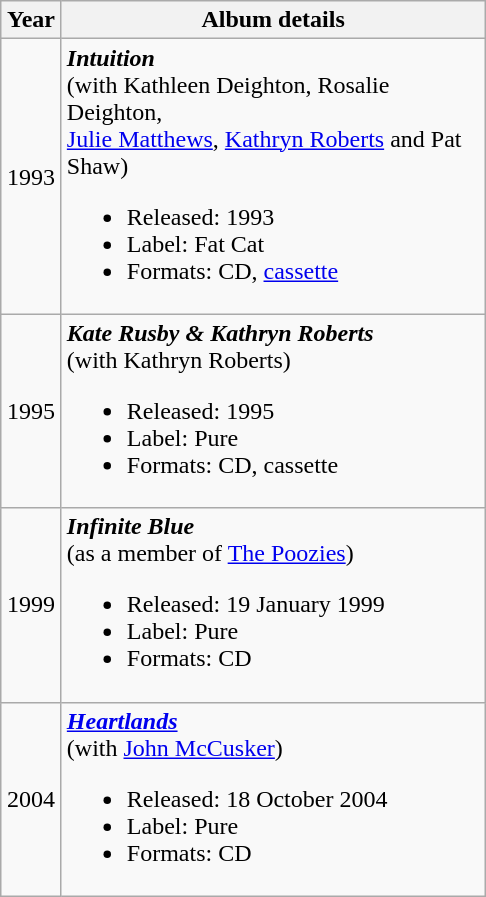<table class="wikitable">
<tr>
<th width="33">Year</th>
<th width="275">Album details</th>
</tr>
<tr>
<td align=center>1993</td>
<td><strong><em>Intuition</em></strong><br>(with Kathleen Deighton, Rosalie Deighton,<br><a href='#'>Julie Matthews</a>, <a href='#'>Kathryn Roberts</a> and Pat Shaw)<br><ul><li>Released: 1993</li><li>Label: Fat Cat</li><li>Formats: CD, <a href='#'>cassette</a></li></ul></td>
</tr>
<tr>
<td align=center>1995</td>
<td><strong><em>Kate Rusby & Kathryn Roberts</em></strong><br>(with Kathryn Roberts)<br><ul><li>Released: 1995</li><li>Label: Pure</li><li>Formats: CD, cassette</li></ul></td>
</tr>
<tr>
<td align=center>1999</td>
<td><strong><em>Infinite Blue</em></strong><br>(as a member of <a href='#'>The Poozies</a>)<br><ul><li>Released: 19 January 1999</li><li>Label: Pure</li><li>Formats: CD</li></ul></td>
</tr>
<tr>
<td align=center>2004</td>
<td><strong><em><a href='#'>Heartlands</a></em></strong><br>(with <a href='#'>John McCusker</a>)<br><ul><li>Released: 18 October 2004</li><li>Label: Pure</li><li>Formats: CD</li></ul></td>
</tr>
</table>
